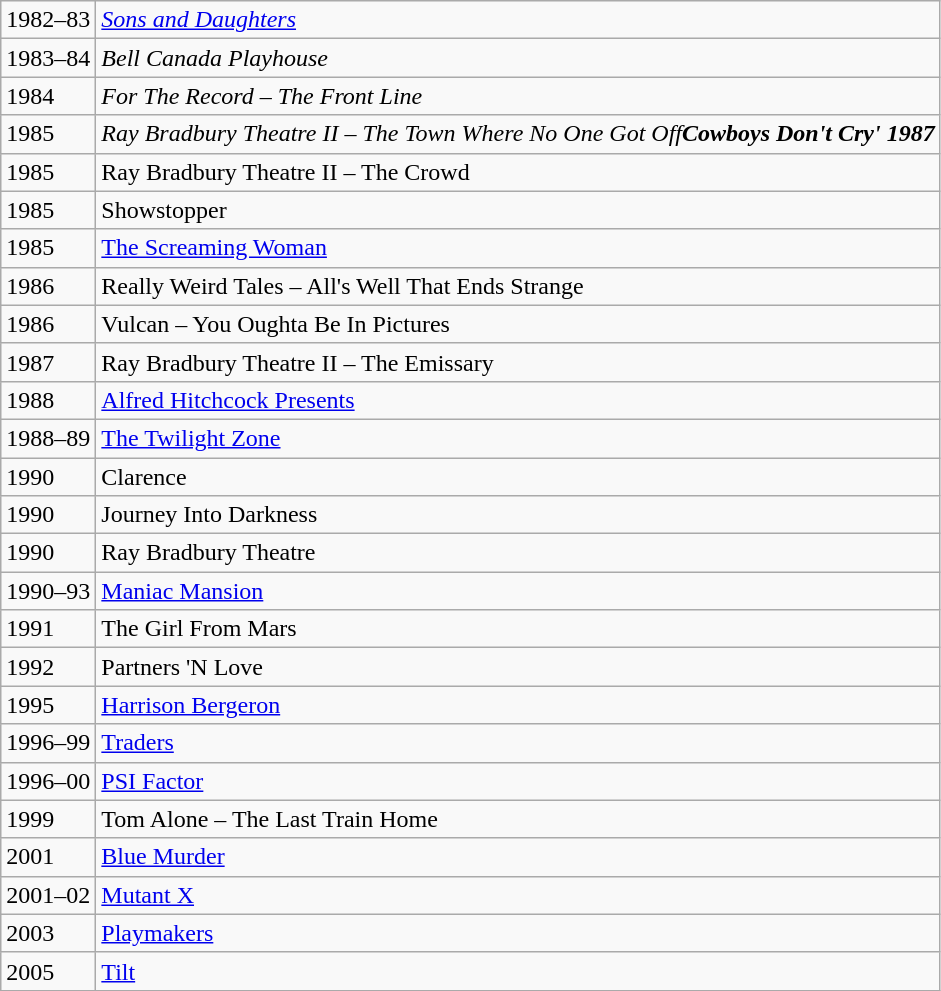<table class="wikitable">
<tr>
<td>1982–83</td>
<td><em><a href='#'>Sons and Daughters</a></em></td>
</tr>
<tr>
<td>1983–84</td>
<td><em>Bell Canada Playhouse</em></td>
</tr>
<tr>
<td>1984</td>
<td><em>For The Record – The Front Line</em></td>
</tr>
<tr>
<td>1985</td>
<td><em>Ray Bradbury Theatre II – The Town Where No One Got Off<strong>Cowboys Don't Cry' 1987</td>
</tr>
<tr>
<td>1985</td>
<td></em>Ray Bradbury Theatre II – The Crowd<em></td>
</tr>
<tr>
<td>1985</td>
<td></em>Showstopper<em></td>
</tr>
<tr>
<td>1985</td>
<td></em><a href='#'>The Screaming Woman</a><em></td>
</tr>
<tr>
<td>1986</td>
<td></em>Really Weird Tales – All's Well That Ends Strange<em></td>
</tr>
<tr>
<td>1986</td>
<td></em>Vulcan – You Oughta Be In Pictures<em></td>
</tr>
<tr>
<td>1987</td>
<td></em>Ray Bradbury Theatre II – The Emissary<em></td>
</tr>
<tr>
<td>1988</td>
<td></em><a href='#'>Alfred Hitchcock Presents</a><em></td>
</tr>
<tr>
<td>1988–89</td>
<td></em><a href='#'>The Twilight Zone</a><em></td>
</tr>
<tr>
<td>1990</td>
<td></em>Clarence<em></td>
</tr>
<tr>
<td>1990</td>
<td></em>Journey Into Darkness<em></td>
</tr>
<tr>
<td>1990</td>
<td></em>Ray Bradbury Theatre<em></td>
</tr>
<tr>
<td>1990–93</td>
<td></em><a href='#'>Maniac Mansion</a><em></td>
</tr>
<tr>
<td>1991</td>
<td></em>The Girl From Mars<em></td>
</tr>
<tr>
<td>1992</td>
<td></em>Partners 'N Love<em></td>
</tr>
<tr>
<td>1995</td>
<td></em><a href='#'>Harrison Bergeron</a><em></td>
</tr>
<tr>
<td>1996–99</td>
<td></em><a href='#'>Traders</a><em></td>
</tr>
<tr>
<td>1996–00</td>
<td></em><a href='#'>PSI Factor</a><em></td>
</tr>
<tr>
<td>1999</td>
<td></em>Tom Alone – The Last Train Home<em></td>
</tr>
<tr>
<td>2001</td>
<td></em><a href='#'>Blue Murder</a><em></td>
</tr>
<tr>
<td>2001–02</td>
<td></em><a href='#'>Mutant X</a><em></td>
</tr>
<tr>
<td>2003</td>
<td></em><a href='#'>Playmakers</a><em></td>
</tr>
<tr>
<td>2005</td>
<td></em><a href='#'>Tilt</a><em></td>
</tr>
</table>
